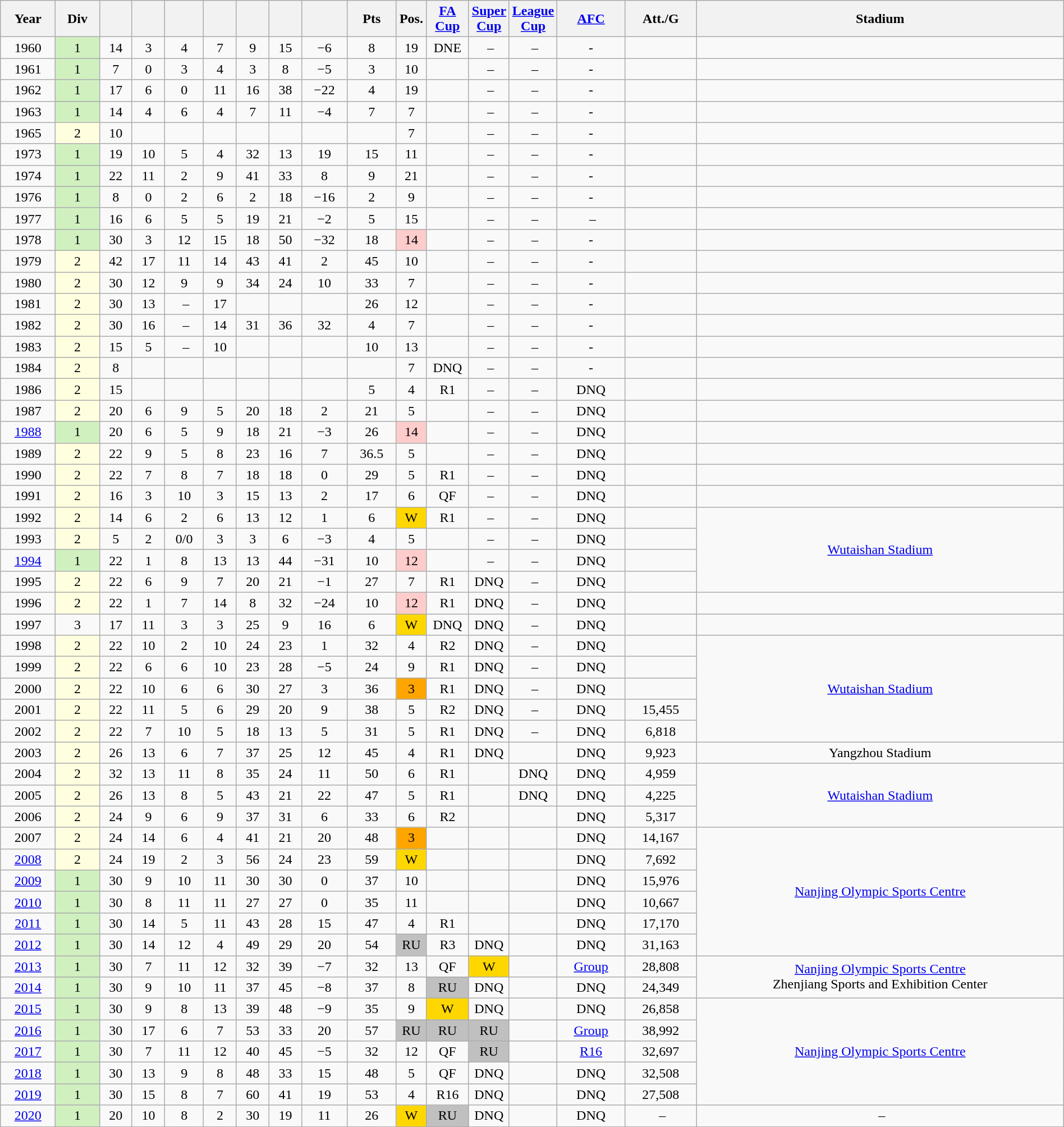<table class="wikitable sortable" width=100% style=text-align:Center>
<tr>
<th>Year</th>
<th>Div</th>
<th></th>
<th></th>
<th></th>
<th></th>
<th></th>
<th></th>
<th></th>
<th>Pts</th>
<th width=2%>Pos.</th>
<th width=4%><a href='#'>FA Cup</a></th>
<th width=2%><a href='#'>Super Cup</a></th>
<th width=2%><a href='#'>League Cup</a></th>
<th><a href='#'>AFC</a></th>
<th>Att./G</th>
<th>Stadium</th>
</tr>
<tr>
<td>1960</td>
<td bgcolor="#d0f0c0">1</td>
<td>14</td>
<td>3</td>
<td>4</td>
<td>7</td>
<td>9</td>
<td>15</td>
<td>−6</td>
<td>8</td>
<td>19</td>
<td>DNE</td>
<td> –</td>
<td> –</td>
<td>-</td>
<td></td>
<td></td>
</tr>
<tr>
<td>1961</td>
<td bgcolor="#d0f0c0">1</td>
<td>7</td>
<td>0</td>
<td>3</td>
<td>4</td>
<td>3</td>
<td>8</td>
<td>−5</td>
<td>3</td>
<td>10</td>
<td></td>
<td> –</td>
<td> –</td>
<td>-</td>
<td></td>
<td></td>
</tr>
<tr>
<td>1962</td>
<td bgcolor="#d0f0c0">1</td>
<td>17</td>
<td>6</td>
<td>0</td>
<td>11</td>
<td>16</td>
<td>38</td>
<td>−22</td>
<td>4</td>
<td>19</td>
<td></td>
<td> –</td>
<td> –</td>
<td>-</td>
<td></td>
<td></td>
</tr>
<tr>
<td>1963</td>
<td bgcolor="#d0f0c0">1</td>
<td>14</td>
<td>4</td>
<td>6</td>
<td>4</td>
<td>7</td>
<td>11</td>
<td>−4</td>
<td>7</td>
<td>7</td>
<td></td>
<td> –</td>
<td> –</td>
<td>-</td>
<td></td>
<td></td>
</tr>
<tr>
<td>1965</td>
<td bgcolor="#ffffe0">2</td>
<td>10</td>
<td></td>
<td></td>
<td></td>
<td></td>
<td></td>
<td></td>
<td></td>
<td>7</td>
<td></td>
<td> –</td>
<td> –</td>
<td>-</td>
<td></td>
<td></td>
</tr>
<tr>
<td>1973</td>
<td bgcolor="#d0f0c0">1</td>
<td>19</td>
<td>10</td>
<td>5</td>
<td>4</td>
<td>32</td>
<td>13</td>
<td>19</td>
<td>15</td>
<td>11</td>
<td></td>
<td> –</td>
<td> –</td>
<td>-</td>
<td></td>
<td></td>
</tr>
<tr>
<td>1974</td>
<td bgcolor="#d0f0c0">1</td>
<td>22</td>
<td>11</td>
<td>2</td>
<td>9</td>
<td>41</td>
<td>33</td>
<td>8</td>
<td>9</td>
<td>21</td>
<td></td>
<td> –</td>
<td> –</td>
<td>-</td>
<td></td>
<td></td>
</tr>
<tr>
<td>1976</td>
<td bgcolor="#d0f0c0">1</td>
<td>8</td>
<td>0</td>
<td>2</td>
<td>6</td>
<td>2</td>
<td>18</td>
<td>−16</td>
<td>2</td>
<td>9</td>
<td></td>
<td> –</td>
<td> –</td>
<td>-</td>
<td></td>
<td></td>
</tr>
<tr>
<td>1977</td>
<td bgcolor="#d0f0c0">1</td>
<td>16</td>
<td>6</td>
<td>5</td>
<td>5</td>
<td>19</td>
<td>21</td>
<td>−2</td>
<td>5</td>
<td>15</td>
<td></td>
<td> –</td>
<td> –</td>
<td> –</td>
<td></td>
<td></td>
</tr>
<tr>
<td>1978</td>
<td bgcolor="#d0f0c0">1</td>
<td>30</td>
<td>3</td>
<td>12</td>
<td>15</td>
<td>18</td>
<td>50</td>
<td>−32</td>
<td>18</td>
<td bgcolor=#ffcccc>14</td>
<td></td>
<td> –</td>
<td> –</td>
<td>-</td>
<td></td>
<td></td>
</tr>
<tr>
<td>1979</td>
<td bgcolor="#ffffe0">2</td>
<td>42</td>
<td>17</td>
<td>11</td>
<td>14</td>
<td>43</td>
<td>41</td>
<td>2</td>
<td>45</td>
<td>10</td>
<td></td>
<td> –</td>
<td> –</td>
<td>-</td>
<td></td>
<td></td>
</tr>
<tr>
<td>1980</td>
<td bgcolor="#ffffe0">2</td>
<td>30</td>
<td>12</td>
<td>9</td>
<td>9</td>
<td>34</td>
<td>24</td>
<td>10</td>
<td>33</td>
<td>7</td>
<td></td>
<td> –</td>
<td> –</td>
<td>-</td>
<td></td>
<td></td>
</tr>
<tr>
<td>1981</td>
<td bgcolor="#ffffe0">2</td>
<td>30</td>
<td>13</td>
<td> –</td>
<td>17</td>
<td></td>
<td></td>
<td></td>
<td>26</td>
<td>12</td>
<td></td>
<td> –</td>
<td> –</td>
<td>-</td>
<td></td>
<td></td>
</tr>
<tr>
<td>1982</td>
<td bgcolor="#ffffe0">2</td>
<td>30</td>
<td>16</td>
<td> –</td>
<td>14</td>
<td>31</td>
<td>36</td>
<td>32</td>
<td>4</td>
<td>7</td>
<td></td>
<td> –</td>
<td> –</td>
<td>-</td>
<td></td>
<td></td>
</tr>
<tr>
<td>1983</td>
<td bgcolor="#ffffe0">2</td>
<td>15</td>
<td>5</td>
<td> –</td>
<td>10</td>
<td></td>
<td></td>
<td></td>
<td>10</td>
<td>13</td>
<td></td>
<td> –</td>
<td> –</td>
<td>-</td>
<td></td>
<td></td>
</tr>
<tr>
<td>1984</td>
<td bgcolor="#ffffe0">2</td>
<td>8</td>
<td></td>
<td></td>
<td></td>
<td></td>
<td></td>
<td></td>
<td></td>
<td>7</td>
<td>DNQ</td>
<td> –</td>
<td> –</td>
<td>-</td>
<td></td>
<td></td>
</tr>
<tr>
<td>1986</td>
<td bgcolor="#ffffe0">2</td>
<td>15</td>
<td></td>
<td></td>
<td></td>
<td></td>
<td></td>
<td></td>
<td>5</td>
<td>4</td>
<td>R1</td>
<td> –</td>
<td> –</td>
<td>DNQ</td>
<td></td>
<td></td>
</tr>
<tr>
<td>1987</td>
<td bgcolor="#ffffe0">2</td>
<td>20</td>
<td>6</td>
<td>9</td>
<td>5</td>
<td>20</td>
<td>18</td>
<td>2</td>
<td>21</td>
<td>5</td>
<td></td>
<td> –</td>
<td> –</td>
<td>DNQ</td>
<td></td>
<td></td>
</tr>
<tr>
<td><a href='#'>1988</a></td>
<td bgcolor="#d0f0c0">1</td>
<td>20</td>
<td>6</td>
<td>5</td>
<td>9</td>
<td>18</td>
<td>21</td>
<td>−3</td>
<td>26</td>
<td bgcolor=#ffcccc>14</td>
<td></td>
<td> –</td>
<td> –</td>
<td>DNQ</td>
<td></td>
<td></td>
</tr>
<tr>
<td>1989</td>
<td bgcolor="#ffffe0">2</td>
<td>22</td>
<td>9</td>
<td>5</td>
<td>8</td>
<td>23</td>
<td>16</td>
<td>7</td>
<td>36.5</td>
<td>5</td>
<td></td>
<td> –</td>
<td> –</td>
<td>DNQ</td>
<td></td>
<td></td>
</tr>
<tr>
<td>1990</td>
<td bgcolor="#ffffe0">2</td>
<td>22</td>
<td>7</td>
<td>8</td>
<td>7</td>
<td>18</td>
<td>18</td>
<td>0</td>
<td>29</td>
<td>5</td>
<td>R1</td>
<td> –</td>
<td> –</td>
<td>DNQ</td>
<td></td>
<td></td>
</tr>
<tr>
<td>1991</td>
<td bgcolor="#ffffe0">2</td>
<td>16</td>
<td>3</td>
<td>10</td>
<td>3</td>
<td>15</td>
<td>13</td>
<td>2</td>
<td>17</td>
<td>6</td>
<td>QF</td>
<td> –</td>
<td> –</td>
<td>DNQ</td>
<td></td>
<td></td>
</tr>
<tr>
<td>1992</td>
<td bgcolor="#ffffe0">2</td>
<td>14</td>
<td>6</td>
<td>2</td>
<td>6</td>
<td>13</td>
<td>12</td>
<td>1</td>
<td>6</td>
<td bgcolor="#ffd700">W</td>
<td>R1</td>
<td> –</td>
<td> –</td>
<td>DNQ</td>
<td></td>
<td align=center rowspan=4><a href='#'>Wutaishan Stadium</a></td>
</tr>
<tr>
<td>1993</td>
<td bgcolor="#ffffe0">2</td>
<td>5</td>
<td>2</td>
<td>0/0</td>
<td>3</td>
<td>3</td>
<td>6</td>
<td>−3</td>
<td>4</td>
<td>5</td>
<td></td>
<td> –</td>
<td> –</td>
<td>DNQ</td>
<td></td>
</tr>
<tr>
<td><a href='#'>1994</a></td>
<td bgcolor="#d0f0c0">1</td>
<td>22</td>
<td>1</td>
<td>8</td>
<td>13</td>
<td>13</td>
<td>44</td>
<td>−31</td>
<td>10</td>
<td bgcolor=#ffcccc>12</td>
<td></td>
<td> –</td>
<td> –</td>
<td>DNQ</td>
<td></td>
</tr>
<tr>
<td>1995</td>
<td bgcolor="#ffffe0">2</td>
<td>22</td>
<td>6</td>
<td>9</td>
<td>7</td>
<td>20</td>
<td>21</td>
<td>−1</td>
<td>27</td>
<td>7</td>
<td>R1</td>
<td>DNQ</td>
<td> –</td>
<td>DNQ</td>
<td></td>
</tr>
<tr>
<td>1996</td>
<td bgcolor="#ffffe0">2</td>
<td>22</td>
<td>1</td>
<td>7</td>
<td>14</td>
<td>8</td>
<td>32</td>
<td>−24</td>
<td>10</td>
<td bgcolor=#ffcccc>12</td>
<td>R1</td>
<td>DNQ</td>
<td> –</td>
<td>DNQ</td>
<td></td>
<td></td>
</tr>
<tr>
<td>1997</td>
<td>3</td>
<td>17</td>
<td>11</td>
<td>3</td>
<td>3</td>
<td>25</td>
<td>9</td>
<td>16</td>
<td>6</td>
<td bgcolor="#ffd700">W</td>
<td>DNQ</td>
<td>DNQ</td>
<td> –</td>
<td>DNQ</td>
<td></td>
<td></td>
</tr>
<tr>
<td>1998</td>
<td bgcolor="#ffffe0">2</td>
<td>22</td>
<td>10</td>
<td>2</td>
<td>10</td>
<td>24</td>
<td>23</td>
<td>1</td>
<td>32</td>
<td>4</td>
<td>R2</td>
<td>DNQ</td>
<td> –</td>
<td>DNQ</td>
<td></td>
<td align=center rowspan=5><a href='#'>Wutaishan Stadium</a></td>
</tr>
<tr>
<td>1999</td>
<td bgcolor="#ffffe0">2</td>
<td>22</td>
<td>6</td>
<td>6</td>
<td>10</td>
<td>23</td>
<td>28</td>
<td>−5</td>
<td>24</td>
<td>9</td>
<td>R1</td>
<td>DNQ</td>
<td> –</td>
<td>DNQ</td>
<td></td>
</tr>
<tr>
<td>2000</td>
<td bgcolor="#ffffe0">2</td>
<td>22</td>
<td>10</td>
<td>6</td>
<td>6</td>
<td>30</td>
<td>27</td>
<td>3</td>
<td>36</td>
<td bgcolor="#ffa500">3</td>
<td>R1</td>
<td>DNQ</td>
<td> –</td>
<td>DNQ</td>
<td></td>
</tr>
<tr>
<td>2001</td>
<td bgcolor="#ffffe0">2</td>
<td>22</td>
<td>11</td>
<td>5</td>
<td>6</td>
<td>29</td>
<td>20</td>
<td>9</td>
<td>38</td>
<td>5</td>
<td>R2</td>
<td>DNQ</td>
<td> –</td>
<td>DNQ</td>
<td>15,455</td>
</tr>
<tr>
<td>2002</td>
<td bgcolor="#ffffe0">2</td>
<td>22</td>
<td>7</td>
<td>10</td>
<td>5</td>
<td>18</td>
<td>13</td>
<td>5</td>
<td>31</td>
<td>5</td>
<td>R1</td>
<td>DNQ</td>
<td> –</td>
<td>DNQ</td>
<td>6,818</td>
</tr>
<tr>
<td>2003</td>
<td bgcolor="#ffffe0">2</td>
<td>26</td>
<td>13</td>
<td>6</td>
<td>7</td>
<td>37</td>
<td>25</td>
<td>12</td>
<td>45</td>
<td>4</td>
<td>R1</td>
<td>DNQ</td>
<td></td>
<td>DNQ</td>
<td>9,923</td>
<td>Yangzhou Stadium</td>
</tr>
<tr>
<td>2004</td>
<td bgcolor="#ffffe0">2</td>
<td>32</td>
<td>13</td>
<td>11</td>
<td>8</td>
<td>35</td>
<td>24</td>
<td>11</td>
<td>50</td>
<td>6</td>
<td>R1</td>
<td></td>
<td>DNQ</td>
<td>DNQ</td>
<td>4,959</td>
<td align=center rowspan=3><a href='#'>Wutaishan Stadium</a></td>
</tr>
<tr>
<td>2005</td>
<td bgcolor="#ffffe0">2</td>
<td>26</td>
<td>13</td>
<td>8</td>
<td>5</td>
<td>43</td>
<td>21</td>
<td>22</td>
<td>47</td>
<td>5</td>
<td>R1</td>
<td></td>
<td>DNQ</td>
<td>DNQ</td>
<td>4,225</td>
</tr>
<tr>
<td>2006</td>
<td bgcolor="#ffffe0">2</td>
<td>24</td>
<td>9</td>
<td>6</td>
<td>9</td>
<td>37</td>
<td>31</td>
<td>6</td>
<td>33</td>
<td>6</td>
<td>R2</td>
<td></td>
<td></td>
<td>DNQ</td>
<td>5,317</td>
</tr>
<tr>
<td>2007</td>
<td bgcolor="#ffffe0">2</td>
<td>24</td>
<td>14</td>
<td>6</td>
<td>4</td>
<td>41</td>
<td>21</td>
<td>20</td>
<td>48</td>
<td bgcolor="#ffa500">3</td>
<td></td>
<td></td>
<td></td>
<td>DNQ</td>
<td>14,167</td>
<td align=center rowspan=6><a href='#'>Nanjing Olympic Sports Centre</a></td>
</tr>
<tr>
<td><a href='#'>2008</a></td>
<td bgcolor="#ffffe0">2</td>
<td>24</td>
<td>19</td>
<td>2</td>
<td>3</td>
<td>56</td>
<td>24</td>
<td>23</td>
<td>59</td>
<td bgcolor="#ffd700">W</td>
<td></td>
<td></td>
<td></td>
<td>DNQ</td>
<td>7,692</td>
</tr>
<tr>
<td><a href='#'>2009</a></td>
<td bgcolor="#d0f0c0">1</td>
<td>30</td>
<td>9</td>
<td>10</td>
<td>11</td>
<td>30</td>
<td>30</td>
<td>0</td>
<td>37</td>
<td>10</td>
<td></td>
<td></td>
<td></td>
<td>DNQ</td>
<td>15,976</td>
</tr>
<tr>
<td><a href='#'>2010</a></td>
<td bgcolor="#d0f0c0">1</td>
<td>30</td>
<td>8</td>
<td>11</td>
<td>11</td>
<td>27</td>
<td>27</td>
<td>0</td>
<td>35</td>
<td>11</td>
<td></td>
<td></td>
<td></td>
<td>DNQ</td>
<td>10,667</td>
</tr>
<tr>
<td><a href='#'>2011</a></td>
<td bgcolor="#d0f0c0">1</td>
<td>30</td>
<td>14</td>
<td>5</td>
<td>11</td>
<td>43</td>
<td>28</td>
<td>15</td>
<td>47</td>
<td>4</td>
<td>R1</td>
<td></td>
<td></td>
<td>DNQ</td>
<td>17,170</td>
</tr>
<tr>
<td><a href='#'>2012</a></td>
<td bgcolor="#d0f0c0">1</td>
<td>30</td>
<td>14</td>
<td>12</td>
<td>4</td>
<td>49</td>
<td>29</td>
<td>20</td>
<td>54</td>
<td bgcolor="#c0c0c0">RU</td>
<td>R3</td>
<td>DNQ</td>
<td></td>
<td>DNQ</td>
<td>31,163</td>
</tr>
<tr>
<td><a href='#'>2013</a></td>
<td bgcolor="#d0f0c0">1</td>
<td>30</td>
<td>7</td>
<td>11</td>
<td>12</td>
<td>32</td>
<td>39</td>
<td>−7</td>
<td>32</td>
<td>13</td>
<td>QF</td>
<td bgcolor="#ffd700">W</td>
<td></td>
<td><a href='#'>Group</a></td>
<td>28,808</td>
<td align=center rowspan=2><a href='#'>Nanjing Olympic Sports Centre</a><br>Zhenjiang Sports and Exhibition Center</td>
</tr>
<tr>
<td><a href='#'>2014</a></td>
<td bgcolor="#d0f0c0">1</td>
<td>30</td>
<td>9</td>
<td>10</td>
<td>11</td>
<td>37</td>
<td>45</td>
<td>−8</td>
<td>37</td>
<td>8</td>
<td bgcolor="#c0c0c0">RU</td>
<td>DNQ</td>
<td></td>
<td>DNQ</td>
<td>24,349</td>
</tr>
<tr>
<td><a href='#'>2015</a></td>
<td bgcolor="#d0f0c0">1</td>
<td>30</td>
<td>9</td>
<td>8</td>
<td>13</td>
<td>39</td>
<td>48</td>
<td>−9</td>
<td>35</td>
<td>9</td>
<td bgcolor="#ffd700">W</td>
<td>DNQ</td>
<td></td>
<td>DNQ</td>
<td>26,858</td>
<td align=center rowspan=5><a href='#'>Nanjing Olympic Sports Centre</a></td>
</tr>
<tr>
<td><a href='#'>2016</a></td>
<td bgcolor="#d0f0c0">1</td>
<td>30</td>
<td>17</td>
<td>6</td>
<td>7</td>
<td>53</td>
<td>33</td>
<td>20</td>
<td>57</td>
<td bgcolor="#c0c0c0">RU</td>
<td bgcolor="#c0c0c0">RU</td>
<td bgcolor="#c0c0c0">RU</td>
<td></td>
<td><a href='#'>Group</a></td>
<td>38,992</td>
</tr>
<tr>
<td><a href='#'>2017</a></td>
<td bgcolor="#d0f0c0">1</td>
<td>30</td>
<td>7</td>
<td>11</td>
<td>12</td>
<td>40</td>
<td>45</td>
<td>−5</td>
<td>32</td>
<td>12</td>
<td>QF</td>
<td bgcolor="#c0c0c0">RU</td>
<td></td>
<td><a href='#'>R16</a></td>
<td>32,697</td>
</tr>
<tr>
<td><a href='#'>2018</a></td>
<td bgcolor="#d0f0c0">1</td>
<td>30</td>
<td>13</td>
<td>9</td>
<td>8</td>
<td>48</td>
<td>33</td>
<td>15</td>
<td>48</td>
<td>5</td>
<td>QF</td>
<td>DNQ</td>
<td></td>
<td>DNQ</td>
<td>32,508</td>
</tr>
<tr>
<td><a href='#'>2019</a></td>
<td bgcolor="#d0f0c0">1</td>
<td>30</td>
<td>15</td>
<td>8</td>
<td>7</td>
<td>60</td>
<td>41</td>
<td>19</td>
<td>53</td>
<td>4</td>
<td>R16</td>
<td>DNQ</td>
<td></td>
<td>DNQ</td>
<td>27,508</td>
</tr>
<tr>
<td><a href='#'>2020</a></td>
<td bgcolor="#d0f0c0">1</td>
<td>20</td>
<td>10</td>
<td>8</td>
<td>2</td>
<td>30</td>
<td>19</td>
<td>11</td>
<td>26</td>
<td bgcolor="#ffd700">W</td>
<td bgcolor="#c0c0c0">RU</td>
<td>DNQ</td>
<td></td>
<td>DNQ</td>
<td> –</td>
<td> –</td>
</tr>
<tr>
</tr>
</table>
